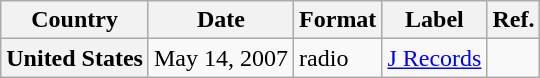<table class="wikitable plainrowheaders">
<tr>
<th scope="col">Country</th>
<th scope="col">Date</th>
<th scope="col">Format</th>
<th scope="col">Label</th>
<th scope="col">Ref.</th>
</tr>
<tr>
<th scope="row">United States</th>
<td>May 14, 2007</td>
<td>radio</td>
<td><a href='#'>J Records</a></td>
<td></td>
</tr>
</table>
